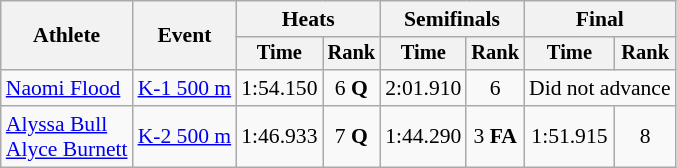<table class=wikitable style="font-size:90%">
<tr>
<th rowspan="2">Athlete</th>
<th rowspan="2">Event</th>
<th colspan=2>Heats</th>
<th colspan=2>Semifinals</th>
<th colspan=2>Final</th>
</tr>
<tr style="font-size:95%">
<th>Time</th>
<th>Rank</th>
<th>Time</th>
<th>Rank</th>
<th>Time</th>
<th>Rank</th>
</tr>
<tr align=center>
<td align=left><a href='#'>Naomi Flood</a></td>
<td align=left><a href='#'>K-1 500 m</a></td>
<td>1:54.150</td>
<td>6 <strong>Q</strong></td>
<td>2:01.910</td>
<td>6</td>
<td colspan=2>Did not advance</td>
</tr>
<tr align=center>
<td align=left><a href='#'>Alyssa Bull</a><br><a href='#'>Alyce Burnett</a></td>
<td align=left><a href='#'>K-2 500 m</a></td>
<td>1:46.933</td>
<td>7 <strong>Q</strong></td>
<td>1:44.290</td>
<td>3 <strong>FA</strong></td>
<td>1:51.915</td>
<td>8</td>
</tr>
</table>
